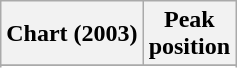<table class="wikitable sortable plainrowheaders" style="text-align:center;">
<tr>
<th scope="col">Chart (2003)</th>
<th scope="col">Peak<br>position</th>
</tr>
<tr>
</tr>
<tr>
</tr>
<tr>
</tr>
</table>
